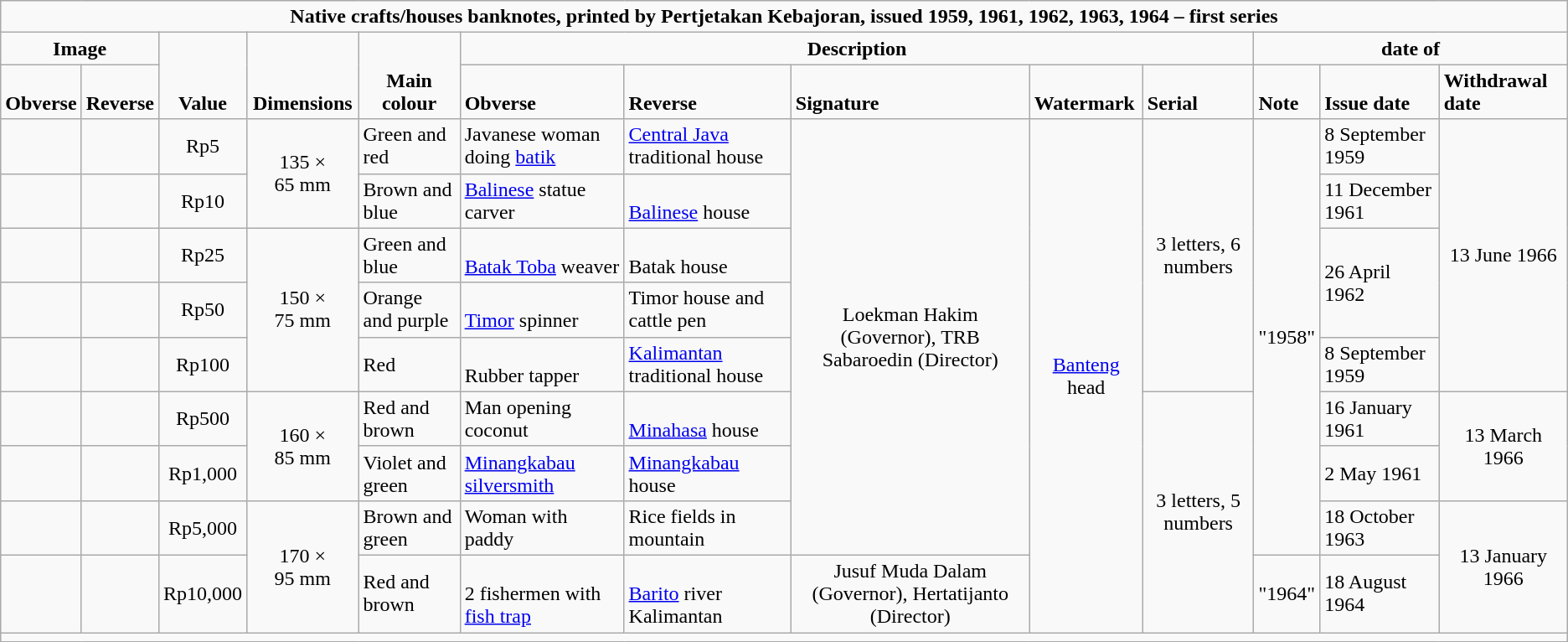<table class="wikitable" >
<tr style="text-align:center; font-weight:bold; vertical-align:bottom;">
<td colspan="13">Native crafts/houses banknotes, printed by Pertjetakan Kebajoran, issued 1959, 1961, 1962, 1963, 1964 – first series</td>
</tr>
<tr style="text-align:center; font-weight:bold; vertical-align:bottom;">
<td colspan="2">Image</td>
<td rowspan="2">Value</td>
<td rowspan="2">Dimensions</td>
<td rowspan="2">Main colour</td>
<td colspan="5">Description</td>
<td colspan="3">date of</td>
</tr>
<tr style="font-weight:bold; vertical-align:bottom;">
<td>Obverse</td>
<td>Reverse</td>
<td>Obverse</td>
<td>Reverse</td>
<td>Signature</td>
<td>Watermark</td>
<td>Serial</td>
<td>Note</td>
<td>Issue date</td>
<td>Withdrawal date</td>
</tr>
<tr>
<td style="font-weight:bold; vertical-align:bottom;"></td>
<td style="font-weight:bold; vertical-align:bottom;"></td>
<td style="text-align:center;">Rp5</td>
<td rowspan="2" style="text-align:center;">135  × 65 mm</td>
<td>Green and red</td>
<td style="vertical-align:bottom;">Javanese woman doing <a href='#'>batik</a></td>
<td style="vertical-align:bottom;"><a href='#'>Central Java</a> traditional house</td>
<td rowspan="8" style="text-align:center;">Loekman Hakim (Governor), TRB Sabaroedin (Director)</td>
<td rowspan="9" style="text-align:center;"><a href='#'>Banteng</a> head</td>
<td rowspan="5" style="text-align:center;">3 letters, 6 numbers</td>
<td rowspan="8" style="text-align:center;">"1958"</td>
<td>8 September 1959</td>
<td rowspan="5" style="text-align:center;">13 June 1966</td>
</tr>
<tr>
<td style="font-weight:bold; vertical-align:bottom;"></td>
<td style="font-weight:bold; vertical-align:bottom;"></td>
<td style="text-align:center;">Rp10</td>
<td>Brown and blue</td>
<td style="vertical-align:bottom;"><a href='#'>Balinese</a> statue carver</td>
<td style="vertical-align:bottom;"><a href='#'>Balinese</a> house</td>
<td>11 December 1961</td>
</tr>
<tr>
<td style="font-weight:bold; vertical-align:bottom;"></td>
<td style="font-weight:bold; vertical-align:bottom;"></td>
<td style="text-align:center;">Rp25</td>
<td rowspan="3" style="text-align:center;">150  × 75 mm</td>
<td>Green and blue</td>
<td style="vertical-align:bottom;"><a href='#'>Batak Toba</a> weaver</td>
<td style="vertical-align:bottom;">Batak house</td>
<td rowspan="2">26 April 1962</td>
</tr>
<tr>
<td style="font-weight:bold; vertical-align:bottom;"></td>
<td style="font-weight:bold; vertical-align:bottom;"></td>
<td style="text-align:center;">Rp50</td>
<td>Orange and purple</td>
<td style="vertical-align:bottom;"><a href='#'>Timor</a> spinner</td>
<td style="vertical-align:bottom;">Timor house and cattle pen</td>
</tr>
<tr>
<td style="font-weight:bold; vertical-align:bottom;"></td>
<td style="font-weight:bold; vertical-align:bottom;"></td>
<td style="text-align:center;">Rp100</td>
<td>Red</td>
<td style="vertical-align:bottom;">Rubber tapper</td>
<td style="vertical-align:bottom;"><a href='#'>Kalimantan</a> traditional house</td>
<td>8 September 1959</td>
</tr>
<tr>
<td style="font-weight:bold; vertical-align:bottom;"></td>
<td style="font-weight:bold; vertical-align:bottom;"></td>
<td style="text-align:center;">Rp500</td>
<td rowspan="2" style="text-align:center;">160  × 85 mm</td>
<td>Red and brown</td>
<td style="vertical-align:bottom;">Man opening coconut</td>
<td style="vertical-align:bottom;"><a href='#'>Minahasa</a> house</td>
<td rowspan="4" style="text-align:center;">3 letters, 5 numbers</td>
<td>16 January 1961</td>
<td rowspan="2" style="text-align:center;">13 March 1966</td>
</tr>
<tr>
<td style="font-weight:bold; vertical-align:bottom;"></td>
<td style="font-weight:bold; vertical-align:bottom;"></td>
<td style="text-align:center;">Rp1,000</td>
<td>Violet and green</td>
<td style="vertical-align:bottom;"><a href='#'>Minangkabau</a> <a href='#'>silversmith</a></td>
<td style="vertical-align:bottom;"><a href='#'>Minangkabau</a> house</td>
<td>2 May 1961</td>
</tr>
<tr>
<td style="font-weight:bold; vertical-align:bottom;"></td>
<td style="font-weight:bold; vertical-align:bottom;"></td>
<td style="text-align:center;">Rp5,000</td>
<td rowspan="2" style="text-align:center;">170  × 95 mm</td>
<td>Brown and green</td>
<td style="vertical-align:bottom;">Woman with paddy</td>
<td style="vertical-align:bottom;">Rice fields in mountain</td>
<td>18 October 1963</td>
<td rowspan="2" style="text-align:center;">13 January 1966</td>
</tr>
<tr>
<td style="font-weight:bold; vertical-align:bottom;"></td>
<td style="font-weight:bold; vertical-align:bottom;"></td>
<td style="text-align:center;">Rp10,000</td>
<td>Red and brown</td>
<td style="vertical-align:bottom;">2 fishermen with <a href='#'>fish trap</a></td>
<td style="vertical-align:bottom;"><a href='#'>Barito</a> river Kalimantan</td>
<td style="text-align:center;">Jusuf Muda Dalam (Governor), Hertatijanto (Director)</td>
<td style="text-align:center;">"1964"</td>
<td>18 August 1964</td>
</tr>
<tr style="text-align:center; vertical-align:bottom;">
<td colspan="13"></td>
</tr>
</table>
